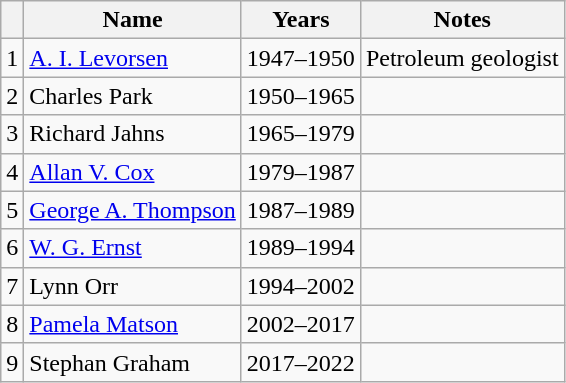<table class="wikitable">
<tr>
<th></th>
<th>Name</th>
<th>Years</th>
<th>Notes</th>
</tr>
<tr>
<td>1</td>
<td><a href='#'>A. I. Levorsen</a></td>
<td>1947–1950</td>
<td>Petroleum geologist</td>
</tr>
<tr>
<td>2</td>
<td>Charles Park</td>
<td>1950–1965</td>
<td></td>
</tr>
<tr>
<td>3</td>
<td>Richard Jahns</td>
<td>1965–1979</td>
<td></td>
</tr>
<tr>
<td>4</td>
<td><a href='#'>Allan V. Cox</a></td>
<td>1979–1987</td>
<td></td>
</tr>
<tr>
<td>5</td>
<td><a href='#'>George A. Thompson</a></td>
<td>1987–1989</td>
<td></td>
</tr>
<tr>
<td>6</td>
<td><a href='#'>W. G. Ernst</a></td>
<td>1989–1994</td>
<td></td>
</tr>
<tr>
<td>7</td>
<td>Lynn Orr</td>
<td>1994–2002</td>
<td></td>
</tr>
<tr>
<td>8</td>
<td><a href='#'>Pamela Matson</a></td>
<td>2002–2017</td>
<td></td>
</tr>
<tr>
<td>9</td>
<td>Stephan Graham</td>
<td>2017–2022</td>
<td></td>
</tr>
</table>
